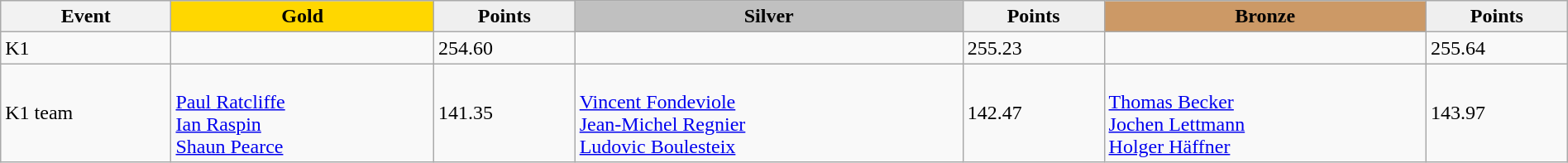<table class="wikitable" width=100%>
<tr>
<th>Event</th>
<td align=center bgcolor="gold"><strong>Gold</strong></td>
<td align=center bgcolor="EFEFEF"><strong>Points</strong></td>
<td align=center bgcolor="silver"><strong>Silver</strong></td>
<td align=center bgcolor="EFEFEF"><strong>Points</strong></td>
<td align=center bgcolor="CC9966"><strong>Bronze</strong></td>
<td align=center bgcolor="EFEFEF"><strong>Points</strong></td>
</tr>
<tr>
<td>K1</td>
<td></td>
<td>254.60</td>
<td></td>
<td>255.23</td>
<td></td>
<td>255.64</td>
</tr>
<tr>
<td>K1 team</td>
<td><br><a href='#'>Paul Ratcliffe</a><br><a href='#'>Ian Raspin</a><br><a href='#'>Shaun Pearce</a></td>
<td>141.35</td>
<td><br><a href='#'>Vincent Fondeviole</a><br><a href='#'>Jean-Michel Regnier</a><br><a href='#'>Ludovic Boulesteix</a></td>
<td>142.47</td>
<td><br><a href='#'>Thomas Becker</a><br><a href='#'>Jochen Lettmann</a><br><a href='#'>Holger Häffner</a></td>
<td>143.97</td>
</tr>
</table>
